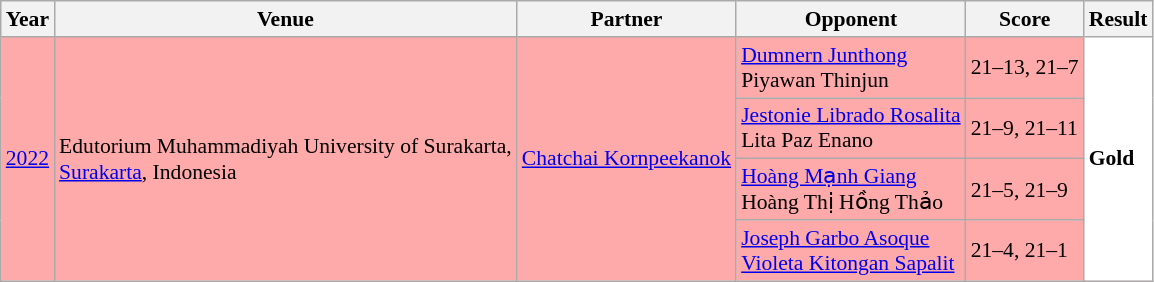<table class="sortable wikitable" style="font-size: 90%;">
<tr>
<th>Year</th>
<th>Venue</th>
<th>Partner</th>
<th>Opponent</th>
<th>Score</th>
<th>Result</th>
</tr>
<tr style="background:#FFAAAA">
<td align="center" rowspan="4"><a href='#'>2022</a></td>
<td align="left" rowspan="4">Edutorium Muhammadiyah University of Surakarta,<br><a href='#'>Surakarta</a>, Indonesia</td>
<td align="left" rowspan="4"> <a href='#'>Chatchai Kornpeekanok</a></td>
<td align="left"> <a href='#'>Dumnern Junthong</a><br> Piyawan Thinjun</td>
<td align="left">21–13, 21–7</td>
<td style="text-align:left; background:white" rowspan="4"> <strong>Gold</strong></td>
</tr>
<tr style="background:#FFAAAA">
<td align="left"> <a href='#'>Jestonie Librado Rosalita</a><br> Lita Paz Enano</td>
<td align="left">21–9, 21–11</td>
</tr>
<tr style="background:#FFAAAA">
<td align="left"> <a href='#'>Hoàng Mạnh Giang</a> <br>  Hoàng Thị Hồng Thảo</td>
<td align="left">21–5, 21–9</td>
</tr>
<tr style="background:#FFAAAA">
<td align="left"> <a href='#'>Joseph Garbo Asoque</a><br> <a href='#'>Violeta Kitongan Sapalit</a></td>
<td align="left">21–4, 21–1</td>
</tr>
</table>
